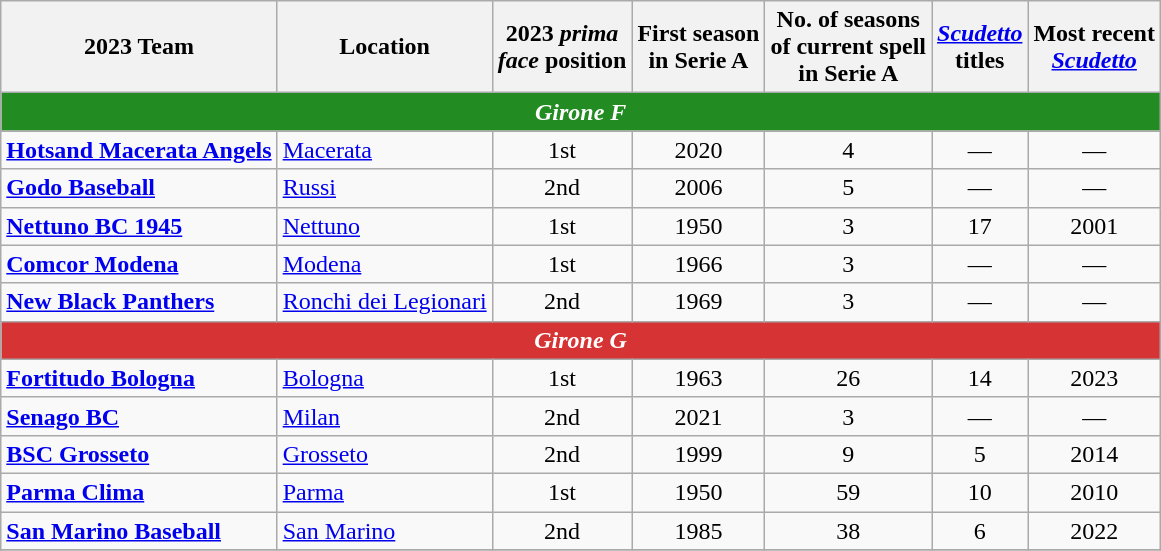<table class="wikitable sortable">
<tr>
<th>2023 Team</th>
<th>Location</th>
<th>2023 <em>prima</em><br><em>face</em> position<br></th>
<th>First season<br>in Serie A</th>
<th>No. of seasons<br>of current spell<br>in Serie A </th>
<th><em><a href='#'>Scudetto</a></em><br>titles</th>
<th>Most recent<br><em><a href='#'>Scudetto</a></em></th>
</tr>
<tr>
<th colspan="9" style="background:ForestGreen; color:white;"><em>Girone F</em></th>
</tr>
<tr>
<td><strong><a href='#'>Hotsand Macerata Angels</a></strong></td>
<td> <a href='#'>Macerata</a></td>
<td style="text-align:center">1st </td>
<td style="text-align:center">2020</td>
<td style="text-align:center">4</td>
<td style="text-align:center">—</td>
<td style="text-align:center">—</td>
</tr>
<tr>
<td><strong><a href='#'>Godo Baseball</a></strong></td>
<td> <a href='#'>Russi</a></td>
<td style="text-align:center">2nd </td>
<td style="text-align:center">2006</td>
<td style="text-align:center">5</td>
<td style="text-align:center">—</td>
<td style="text-align:center">—</td>
</tr>
<tr>
<td><strong><a href='#'>Nettuno BC 1945</a></strong></td>
<td> <a href='#'>Nettuno</a></td>
<td style="text-align:center">1st </td>
<td style="text-align:center">1950</td>
<td style="text-align:center">3</td>
<td style="text-align:center">17</td>
<td style="text-align:center">2001</td>
</tr>
<tr>
<td><strong><a href='#'>Comcor Modena</a></strong></td>
<td> <a href='#'>Modena</a></td>
<td style="text-align:center">1st </td>
<td style="text-align:center">1966</td>
<td style="text-align:center">3</td>
<td style="text-align:center">—</td>
<td style="text-align:center">—</td>
</tr>
<tr>
<td><strong><a href='#'>New Black Panthers</a></strong></td>
<td> <a href='#'>Ronchi dei Legionari</a></td>
<td style="text-align:center">2nd </td>
<td style="text-align:center">1969</td>
<td style="text-align:center">3</td>
<td style="text-align:center">—</td>
<td style="text-align:center">—</td>
</tr>
<tr>
<th colspan="9" style="background:#d63334; color:white;"><em>Girone G</em></th>
</tr>
<tr>
<td><strong><a href='#'>Fortitudo Bologna</a></strong></td>
<td> <a href='#'>Bologna</a></td>
<td style="text-align:center">1st </td>
<td style="text-align:center">1963</td>
<td style="text-align:center">26</td>
<td style="text-align:center">14</td>
<td style="text-align:center">2023</td>
</tr>
<tr>
<td><strong><a href='#'>Senago BC</a></strong></td>
<td> <a href='#'>Milan</a></td>
<td style="text-align:center">2nd </td>
<td style="text-align:center">2021</td>
<td style="text-align:center">3</td>
<td style="text-align:center">—</td>
<td style="text-align:center">—</td>
</tr>
<tr>
<td><strong><a href='#'>BSC Grosseto</a></strong></td>
<td> <a href='#'>Grosseto</a></td>
<td style="text-align:center">2nd </td>
<td style="text-align:center">1999</td>
<td style="text-align:center">9</td>
<td style="text-align:center">5</td>
<td style="text-align:center">2014</td>
</tr>
<tr>
<td><strong><a href='#'>Parma Clima</a></strong></td>
<td> <a href='#'>Parma</a></td>
<td style="text-align:center">1st </td>
<td style="text-align:center">1950</td>
<td style="text-align:center">59</td>
<td style="text-align:center">10</td>
<td style="text-align:center">2010</td>
</tr>
<tr>
<td><strong><a href='#'>San Marino Baseball</a></strong></td>
<td> <a href='#'>San Marino</a></td>
<td style="text-align:center">2nd </td>
<td style="text-align:center">1985</td>
<td style="text-align:center">38</td>
<td style="text-align:center">6</td>
<td style="text-align:center">2022</td>
</tr>
<tr>
</tr>
</table>
